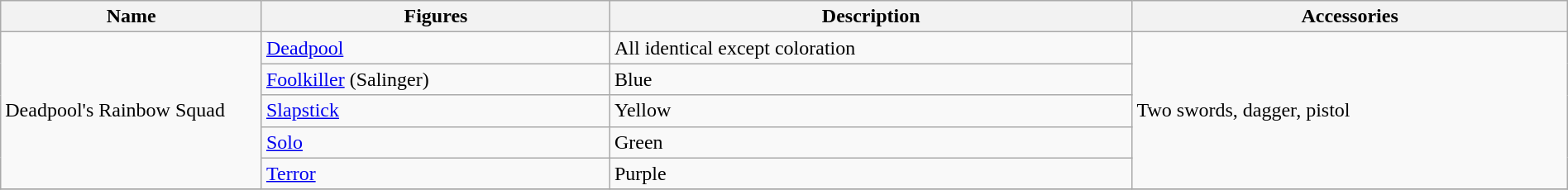<table class="wikitable" width="100%">
<tr>
<th width=15%>Name</th>
<th width=20%>Figures</th>
<th width=30%>Description</th>
<th width=25%>Accessories</th>
</tr>
<tr>
<td rowspan=5>Deadpool's Rainbow Squad</td>
<td><a href='#'>Deadpool</a></td>
<td>All identical except coloration</td>
<td rowspan="5">Two swords, dagger, pistol</td>
</tr>
<tr>
<td><a href='#'>Foolkiller</a> (Salinger)</td>
<td>Blue</td>
</tr>
<tr>
<td><a href='#'>Slapstick</a></td>
<td>Yellow</td>
</tr>
<tr>
<td><a href='#'>Solo</a></td>
<td>Green</td>
</tr>
<tr>
<td><a href='#'>Terror</a></td>
<td>Purple</td>
</tr>
<tr>
</tr>
</table>
